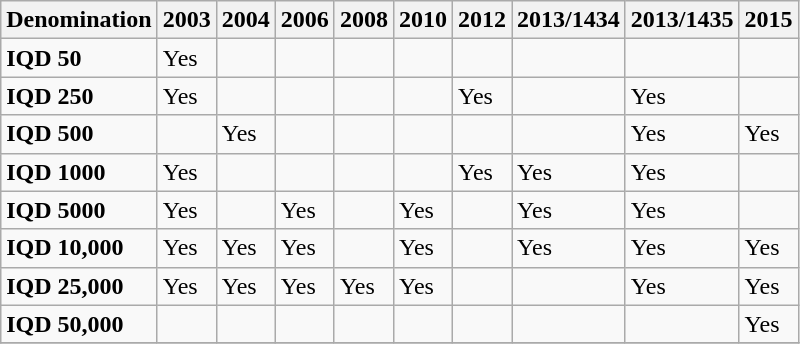<table class="wikitable">
<tr ">
<th>Denomination</th>
<th>2003</th>
<th>2004</th>
<th>2006</th>
<th>2008</th>
<th>2010</th>
<th>2012</th>
<th>2013/1434</th>
<th>2013/1435</th>
<th>2015</th>
</tr>
<tr>
<td><strong>IQD 50</strong></td>
<td>Yes</td>
<td></td>
<td></td>
<td></td>
<td></td>
<td></td>
<td></td>
<td></td>
<td></td>
</tr>
<tr>
<td><strong>IQD 250</strong></td>
<td>Yes</td>
<td></td>
<td></td>
<td></td>
<td></td>
<td>Yes</td>
<td></td>
<td>Yes</td>
<td></td>
</tr>
<tr>
<td><strong>IQD 500</strong></td>
<td></td>
<td>Yes</td>
<td></td>
<td></td>
<td></td>
<td></td>
<td></td>
<td>Yes</td>
<td>Yes</td>
</tr>
<tr>
<td><strong>IQD 1000</strong></td>
<td>Yes</td>
<td></td>
<td></td>
<td></td>
<td></td>
<td>Yes</td>
<td>Yes</td>
<td>Yes</td>
<td></td>
</tr>
<tr>
<td><strong>IQD 5000</strong></td>
<td>Yes</td>
<td></td>
<td>Yes</td>
<td></td>
<td>Yes</td>
<td></td>
<td>Yes</td>
<td>Yes</td>
<td></td>
</tr>
<tr>
<td><strong>IQD 10,000</strong></td>
<td>Yes</td>
<td>Yes</td>
<td>Yes</td>
<td></td>
<td>Yes</td>
<td></td>
<td>Yes</td>
<td>Yes</td>
<td>Yes</td>
</tr>
<tr>
<td><strong>IQD 25,000</strong></td>
<td>Yes</td>
<td>Yes</td>
<td>Yes</td>
<td>Yes</td>
<td>Yes</td>
<td></td>
<td></td>
<td>Yes</td>
<td>Yes</td>
</tr>
<tr>
<td><strong>IQD 50,000</strong></td>
<td></td>
<td></td>
<td></td>
<td></td>
<td></td>
<td></td>
<td></td>
<td></td>
<td>Yes</td>
</tr>
<tr>
</tr>
</table>
